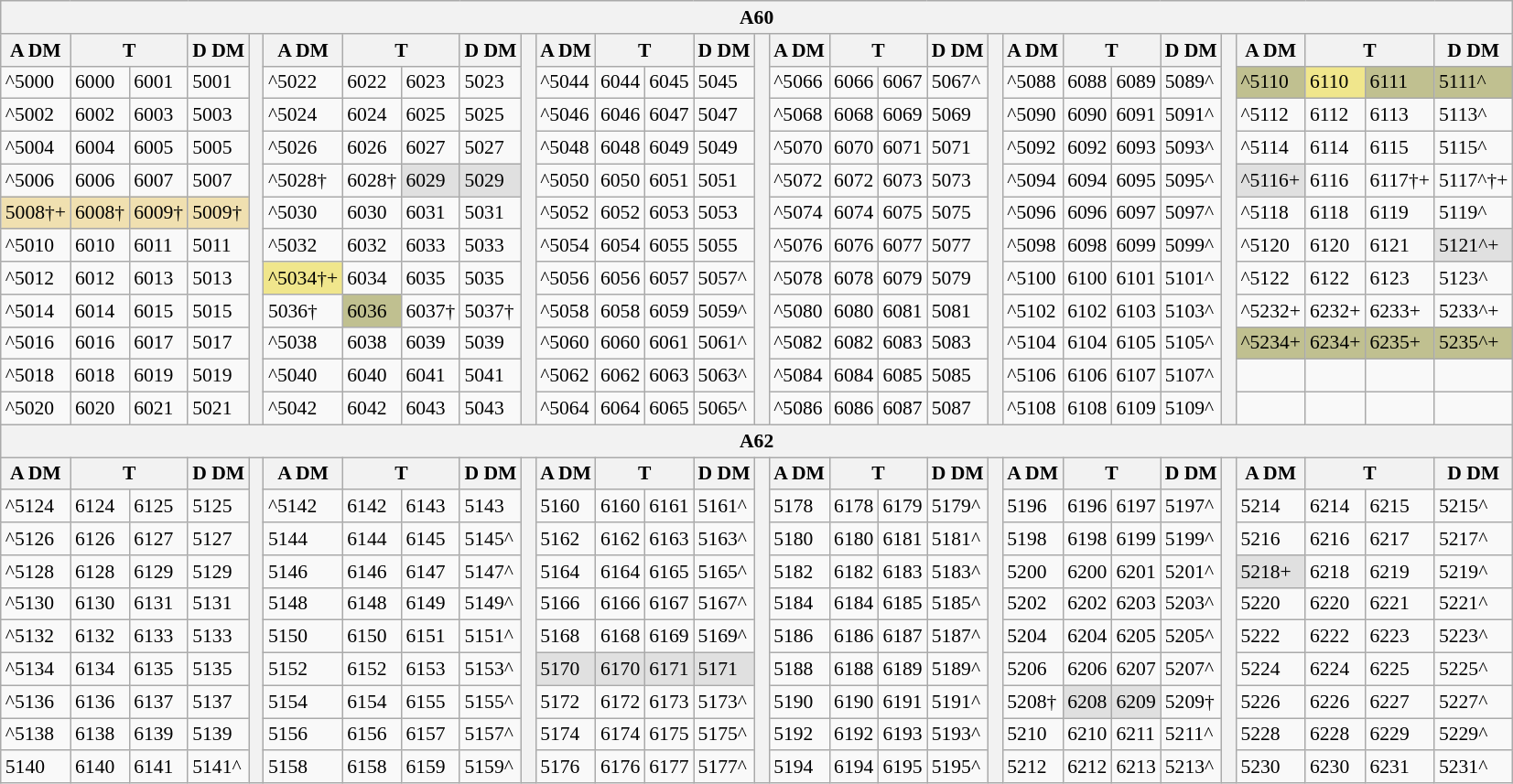<table class="wikitable collapsible collapsed" style="font-size: 90%;">
<tr>
<th Colspan="29">A60</th>
</tr>
<tr>
<th>A DM</th>
<th colspan=2>T</th>
<th>D DM</th>
<th rowspan="12"> </th>
<th>A DM</th>
<th colspan=2>T</th>
<th>D DM</th>
<th rowspan="12"> </th>
<th>A DM</th>
<th colspan=2>T</th>
<th>D DM</th>
<th rowspan="12"> </th>
<th>A DM</th>
<th colspan=2>T</th>
<th>D DM</th>
<th rowspan="12"> </th>
<th>A DM</th>
<th colspan=2>T</th>
<th>D DM</th>
<th rowspan="12"> </th>
<th>A DM</th>
<th colspan=2>T</th>
<th>D DM</th>
</tr>
<tr>
<td>^5000</td>
<td>6000</td>
<td>6001</td>
<td>5001</td>
<td>^5022</td>
<td>6022</td>
<td>6023</td>
<td>5023</td>
<td>^5044</td>
<td>6044</td>
<td>6045</td>
<td>5045</td>
<td>^5066</td>
<td>6066</td>
<td>6067</td>
<td>5067^</td>
<td>^5088</td>
<td>6088</td>
<td>6089</td>
<td>5089^</td>
<td style="background:#c0c090;">^5110</td>
<td style="background:khaki;">6110</td>
<td style="background:#c0c090;">6111</td>
<td style="background:#c0c090;">5111^</td>
</tr>
<tr>
<td>^5002</td>
<td>6002</td>
<td>6003</td>
<td>5003</td>
<td>^5024</td>
<td>6024</td>
<td>6025</td>
<td>5025</td>
<td>^5046</td>
<td>6046</td>
<td>6047</td>
<td>5047</td>
<td>^5068</td>
<td>6068</td>
<td>6069</td>
<td>5069</td>
<td>^5090</td>
<td>6090</td>
<td>6091</td>
<td>5091^</td>
<td>^5112</td>
<td>6112</td>
<td>6113</td>
<td>5113^</td>
</tr>
<tr>
<td>^5004</td>
<td>6004</td>
<td>6005</td>
<td>5005</td>
<td>^5026</td>
<td>6026</td>
<td>6027</td>
<td>5027</td>
<td>^5048</td>
<td>6048</td>
<td>6049</td>
<td>5049</td>
<td>^5070</td>
<td>6070</td>
<td>6071</td>
<td>5071</td>
<td>^5092</td>
<td>6092</td>
<td>6093</td>
<td>5093^</td>
<td>^5114</td>
<td>6114</td>
<td>6115</td>
<td>5115^</td>
</tr>
<tr>
<td>^5006</td>
<td>6006</td>
<td>6007</td>
<td>5007</td>
<td>^5028†</td>
<td>6028†</td>
<td style="background:#e0e0e0;">6029</td>
<td style="background:#e0e0e0;">5029</td>
<td>^5050</td>
<td>6050</td>
<td>6051</td>
<td>5051</td>
<td>^5072</td>
<td>6072</td>
<td>6073</td>
<td>5073</td>
<td>^5094</td>
<td>6094</td>
<td>6095</td>
<td>5095^</td>
<td style="background:#e0e0e0;">^5116+</td>
<td>6116</td>
<td>6117†+</td>
<td>5117^†+</td>
</tr>
<tr>
<td style="background:#f0e0b0;">5008†+</td>
<td style="background:#f0e0b0;">6008†</td>
<td style="background:#f0e0b0;">6009†</td>
<td style="background:#f0e0b0;">5009†</td>
<td>^5030</td>
<td>6030</td>
<td>6031</td>
<td>5031</td>
<td>^5052</td>
<td>6052</td>
<td>6053</td>
<td>5053</td>
<td>^5074</td>
<td>6074</td>
<td>6075</td>
<td>5075</td>
<td>^5096</td>
<td>6096</td>
<td>6097</td>
<td>5097^</td>
<td>^5118</td>
<td>6118</td>
<td>6119</td>
<td>5119^</td>
</tr>
<tr>
<td>^5010</td>
<td>6010</td>
<td>6011</td>
<td>5011</td>
<td>^5032</td>
<td>6032</td>
<td>6033</td>
<td>5033</td>
<td>^5054</td>
<td>6054</td>
<td>6055</td>
<td>5055</td>
<td>^5076</td>
<td>6076</td>
<td>6077</td>
<td>5077</td>
<td>^5098</td>
<td>6098</td>
<td>6099</td>
<td>5099^</td>
<td>^5120</td>
<td>6120</td>
<td>6121</td>
<td style="background:#e0e0e0;">5121^+</td>
</tr>
<tr>
<td>^5012</td>
<td>6012</td>
<td>6013</td>
<td>5013</td>
<td Bgcolor=khaki>^5034†+</td>
<td>6034</td>
<td>6035</td>
<td>5035</td>
<td>^5056</td>
<td>6056</td>
<td>6057</td>
<td>5057^</td>
<td>^5078</td>
<td>6078</td>
<td>6079</td>
<td>5079</td>
<td>^5100</td>
<td>6100</td>
<td>6101</td>
<td>5101^</td>
<td>^5122</td>
<td>6122</td>
<td>6123</td>
<td>5123^</td>
</tr>
<tr>
<td>^5014</td>
<td>6014</td>
<td>6015</td>
<td>5015</td>
<td>5036†</td>
<td style="background:#c0c090;">6036</td>
<td>6037†</td>
<td>5037†</td>
<td>^5058</td>
<td>6058</td>
<td>6059</td>
<td>5059^</td>
<td>^5080</td>
<td>6080</td>
<td>6081</td>
<td>5081</td>
<td>^5102</td>
<td>6102</td>
<td>6103</td>
<td>5103^</td>
<td>^5232+</td>
<td>6232+</td>
<td>6233+</td>
<td>5233^+</td>
</tr>
<tr>
<td>^5016</td>
<td>6016</td>
<td>6017</td>
<td>5017</td>
<td>^5038</td>
<td>6038</td>
<td>6039</td>
<td>5039</td>
<td>^5060</td>
<td>6060</td>
<td>6061</td>
<td>5061^</td>
<td>^5082</td>
<td>6082</td>
<td>6083</td>
<td>5083</td>
<td>^5104</td>
<td>6104</td>
<td>6105</td>
<td>5105^</td>
<td style="background:#c0c090;">^5234+</td>
<td style="background:#c0c090;">6234+</td>
<td style="background:#c0c090;">6235+</td>
<td style="background:#c0c090;">5235^+</td>
</tr>
<tr>
<td>^5018</td>
<td>6018</td>
<td>6019</td>
<td>5019</td>
<td>^5040</td>
<td>6040</td>
<td>6041</td>
<td>5041</td>
<td>^5062</td>
<td>6062</td>
<td>6063</td>
<td>5063^</td>
<td>^5084</td>
<td>6084</td>
<td>6085</td>
<td>5085</td>
<td>^5106</td>
<td>6106</td>
<td>6107</td>
<td>5107^</td>
<td> </td>
<td> </td>
<td> </td>
<td> </td>
</tr>
<tr>
<td>^5020</td>
<td>6020</td>
<td>6021</td>
<td>5021</td>
<td>^5042</td>
<td>6042</td>
<td>6043</td>
<td>5043</td>
<td>^5064</td>
<td>6064</td>
<td>6065</td>
<td>5065^</td>
<td>^5086</td>
<td>6086</td>
<td>6087</td>
<td>5087</td>
<td>^5108</td>
<td>6108</td>
<td>6109</td>
<td>5109^</td>
<td> </td>
<td> </td>
<td> </td>
<td> </td>
</tr>
<tr>
<th Colspan="29">A62</th>
</tr>
<tr>
<th>A DM</th>
<th colspan=2>T</th>
<th>D DM</th>
<th rowspan="10"> </th>
<th>A DM</th>
<th colspan=2>T</th>
<th>D DM</th>
<th rowspan="10"> </th>
<th>A DM</th>
<th colspan=2>T</th>
<th>D DM</th>
<th rowspan="10"> </th>
<th>A DM</th>
<th colspan=2>T</th>
<th>D DM</th>
<th rowspan="10"> </th>
<th>A DM</th>
<th colspan=2>T</th>
<th>D DM</th>
<th rowspan="10"> </th>
<th>A DM</th>
<th colspan=2>T</th>
<th>D DM</th>
</tr>
<tr>
<td>^5124</td>
<td>6124</td>
<td>6125</td>
<td>5125</td>
<td>^5142</td>
<td>6142</td>
<td>6143</td>
<td>5143</td>
<td>5160</td>
<td>6160</td>
<td>6161</td>
<td>5161^</td>
<td>5178</td>
<td>6178</td>
<td>6179</td>
<td>5179^</td>
<td>5196</td>
<td>6196</td>
<td>6197</td>
<td>5197^</td>
<td>5214</td>
<td>6214</td>
<td>6215</td>
<td>5215^</td>
</tr>
<tr>
<td>^5126</td>
<td>6126</td>
<td>6127</td>
<td>5127</td>
<td>5144</td>
<td>6144</td>
<td>6145</td>
<td>5145^</td>
<td>5162</td>
<td>6162</td>
<td>6163</td>
<td>5163^</td>
<td>5180</td>
<td>6180</td>
<td>6181</td>
<td>5181^</td>
<td>5198</td>
<td>6198</td>
<td>6199</td>
<td>5199^</td>
<td>5216</td>
<td>6216</td>
<td>6217</td>
<td>5217^</td>
</tr>
<tr>
<td>^5128</td>
<td>6128</td>
<td>6129</td>
<td>5129</td>
<td>5146</td>
<td>6146</td>
<td>6147</td>
<td>5147^</td>
<td>5164</td>
<td>6164</td>
<td>6165</td>
<td>5165^</td>
<td>5182</td>
<td>6182</td>
<td>6183</td>
<td>5183^</td>
<td>5200</td>
<td>6200</td>
<td>6201</td>
<td>5201^</td>
<td style="background:#e0e0e0;">5218+</td>
<td>6218</td>
<td>6219</td>
<td>5219^</td>
</tr>
<tr>
<td>^5130</td>
<td>6130</td>
<td>6131</td>
<td>5131</td>
<td>5148</td>
<td>6148</td>
<td>6149</td>
<td>5149^</td>
<td>5166</td>
<td>6166</td>
<td>6167</td>
<td>5167^</td>
<td>5184</td>
<td>6184</td>
<td>6185</td>
<td>5185^</td>
<td>5202</td>
<td>6202</td>
<td>6203</td>
<td>5203^</td>
<td>5220</td>
<td>6220</td>
<td>6221</td>
<td>5221^</td>
</tr>
<tr>
<td>^5132</td>
<td>6132</td>
<td>6133</td>
<td>5133</td>
<td>5150</td>
<td>6150</td>
<td>6151</td>
<td>5151^</td>
<td>5168</td>
<td>6168</td>
<td>6169</td>
<td>5169^</td>
<td>5186</td>
<td>6186</td>
<td>6187</td>
<td>5187^</td>
<td>5204</td>
<td>6204</td>
<td>6205</td>
<td>5205^</td>
<td>5222</td>
<td>6222</td>
<td>6223</td>
<td>5223^</td>
</tr>
<tr>
<td>^5134</td>
<td>6134</td>
<td>6135</td>
<td>5135</td>
<td>5152</td>
<td>6152</td>
<td>6153</td>
<td>5153^</td>
<td style="background:#e0e0e0;">5170</td>
<td style="background:#e0e0e0;">6170</td>
<td style="background:#e0e0e0;">6171</td>
<td style="background:#e0e0e0;">5171</td>
<td>5188</td>
<td>6188</td>
<td>6189</td>
<td>5189^</td>
<td>5206</td>
<td>6206</td>
<td>6207</td>
<td>5207^</td>
<td>5224</td>
<td>6224</td>
<td>6225</td>
<td>5225^</td>
</tr>
<tr>
<td>^5136</td>
<td>6136</td>
<td>6137</td>
<td>5137</td>
<td>5154</td>
<td>6154</td>
<td>6155</td>
<td>5155^</td>
<td>5172</td>
<td>6172</td>
<td>6173</td>
<td>5173^</td>
<td>5190</td>
<td>6190</td>
<td>6191</td>
<td>5191^</td>
<td>5208†</td>
<td style="background:#e0e0e0;">6208</td>
<td style="background:#e0e0e0;">6209</td>
<td>5209†</td>
<td>5226</td>
<td>6226</td>
<td>6227</td>
<td>5227^</td>
</tr>
<tr>
<td>^5138</td>
<td>6138</td>
<td>6139</td>
<td>5139</td>
<td>5156</td>
<td>6156</td>
<td>6157</td>
<td>5157^</td>
<td>5174</td>
<td>6174</td>
<td>6175</td>
<td>5175^</td>
<td>5192</td>
<td>6192</td>
<td>6193</td>
<td>5193^</td>
<td>5210</td>
<td>6210</td>
<td>6211</td>
<td>5211^</td>
<td>5228</td>
<td>6228</td>
<td>6229</td>
<td>5229^</td>
</tr>
<tr>
<td>5140</td>
<td>6140</td>
<td>6141</td>
<td>5141^</td>
<td>5158</td>
<td>6158</td>
<td>6159</td>
<td>5159^</td>
<td>5176</td>
<td>6176</td>
<td>6177</td>
<td>5177^</td>
<td>5194</td>
<td>6194</td>
<td>6195</td>
<td>5195^</td>
<td>5212</td>
<td>6212</td>
<td>6213</td>
<td>5213^</td>
<td>5230</td>
<td>6230</td>
<td>6231</td>
<td>5231^</td>
</tr>
</table>
